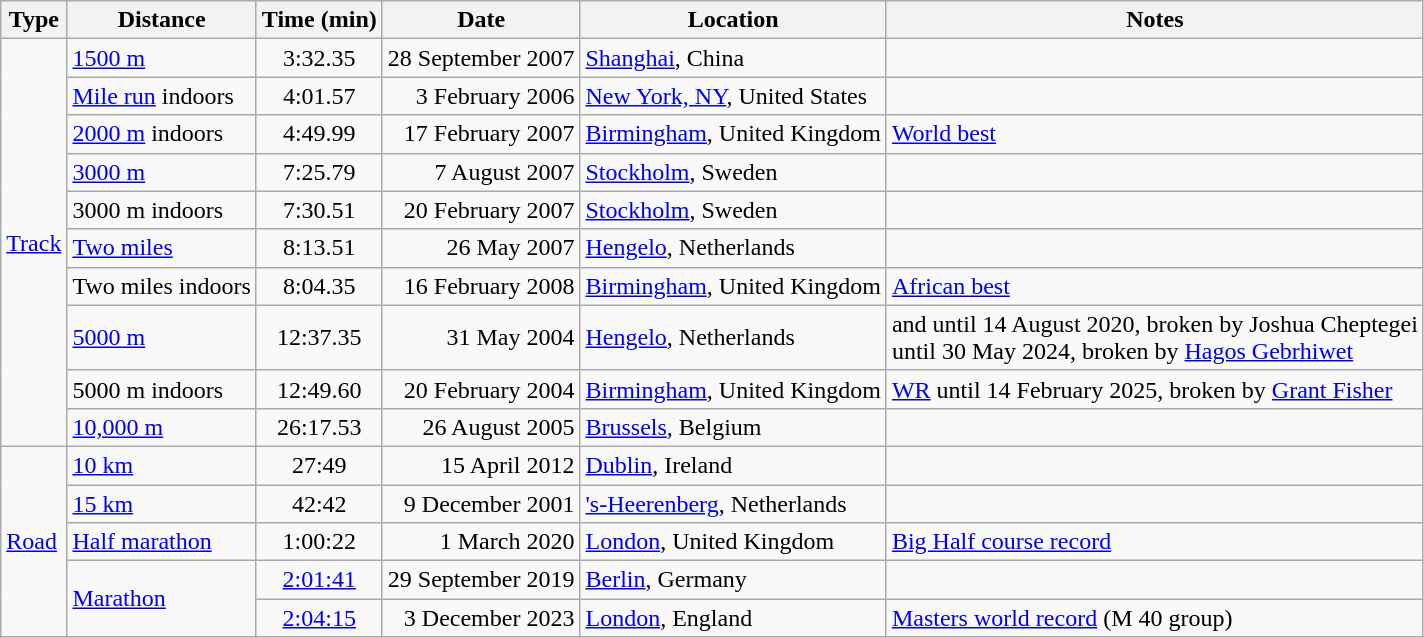<table class="wikitable">
<tr>
<th>Type</th>
<th>Distance</th>
<th>Time (min)</th>
<th>Date</th>
<th>Location</th>
<th>Notes</th>
</tr>
<tr>
<td rowspan=10><a href='#'>Track</a></td>
<td><a href='#'>1500 m</a></td>
<td align=center>3:32.35</td>
<td align=right>28 September 2007</td>
<td><a href='#'>Shanghai</a>, China</td>
<td></td>
</tr>
<tr>
<td><a href='#'>Mile run</a> indoors</td>
<td align=center>4:01.57</td>
<td align=right>3 February 2006</td>
<td><a href='#'>New York, NY</a>, United States</td>
<td></td>
</tr>
<tr>
<td><a href='#'>2000 m</a> indoors</td>
<td align=center>4:49.99</td>
<td align=right>17 February 2007</td>
<td><a href='#'>Birmingham</a>, United Kingdom</td>
<td><a href='#'>World best</a></td>
</tr>
<tr>
<td><a href='#'>3000 m</a></td>
<td align=center>7:25.79</td>
<td align=right>7 August 2007</td>
<td><a href='#'>Stockholm</a>, Sweden</td>
<td></td>
</tr>
<tr>
<td>3000 m indoors</td>
<td align=center>7:30.51</td>
<td align=right>20 February 2007</td>
<td><a href='#'>Stockholm</a>, Sweden</td>
<td></td>
</tr>
<tr>
<td><a href='#'>Two miles</a></td>
<td align=center>8:13.51</td>
<td align=right>26 May 2007</td>
<td><a href='#'>Hengelo</a>, Netherlands</td>
<td></td>
</tr>
<tr>
<td>Two miles indoors</td>
<td align=center>8:04.35</td>
<td align=right>16 February 2008</td>
<td><a href='#'>Birmingham</a>, United Kingdom</td>
<td><a href='#'>African best</a></td>
</tr>
<tr>
<td><a href='#'>5000 m</a></td>
<td align=center>12:37.35</td>
<td align=right>31 May 2004</td>
<td><a href='#'>Hengelo</a>, Netherlands</td>
<td> and  until 14 August 2020, broken by Joshua Cheptegei<br> until 30 May 2024, broken by <a href='#'>Hagos Gebrhiwet</a></td>
</tr>
<tr>
<td>5000 m indoors</td>
<td align=center>12:49.60</td>
<td align=right>20 February 2004</td>
<td><a href='#'>Birmingham</a>, United Kingdom</td>
<td><a href='#'>WR</a> until 14 February 2025, broken by <a href='#'>Grant Fisher</a></td>
</tr>
<tr>
<td><a href='#'>10,000 m</a></td>
<td align=center>26:17.53</td>
<td align=right>26 August 2005</td>
<td><a href='#'>Brussels</a>, Belgium</td>
<td></td>
</tr>
<tr>
<td rowspan=5><a href='#'>Road</a></td>
<td><a href='#'>10 km</a></td>
<td align=center>27:49</td>
<td align=right>15 April 2012</td>
<td><a href='#'>Dublin</a>, Ireland</td>
<td></td>
</tr>
<tr>
<td><a href='#'>15 km</a></td>
<td align=center>42:42</td>
<td align=right>9 December 2001</td>
<td><a href='#'>'s-Heerenberg</a>, Netherlands</td>
<td></td>
</tr>
<tr>
<td><a href='#'>Half marathon</a></td>
<td align=center>1:00:22</td>
<td align=right>1 March 2020</td>
<td><a href='#'>London</a>, United Kingdom</td>
<td><a href='#'>Big Half course record</a></td>
</tr>
<tr>
<td rowspan=2><a href='#'>Marathon</a></td>
<td align=center><a href='#'>2:01:41</a></td>
<td align=right>29 September 2019</td>
<td><a href='#'>Berlin</a>, Germany</td>
<td></td>
</tr>
<tr>
<td align=center><a href='#'>2:04:15</a></td>
<td align=right>3 December 2023</td>
<td><a href='#'>London</a>, England</td>
<td><a href='#'>Masters world record</a> (M 40 group)</td>
</tr>
</table>
